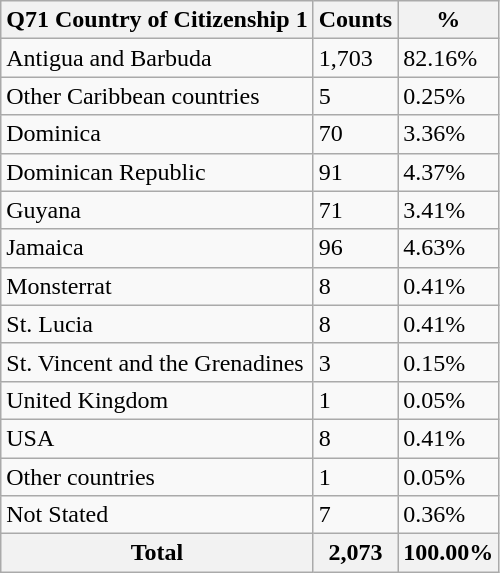<table class="wikitable sortable">
<tr>
<th>Q71 Country of Citizenship 1</th>
<th>Counts</th>
<th>%</th>
</tr>
<tr>
<td>Antigua and Barbuda</td>
<td>1,703</td>
<td>82.16%</td>
</tr>
<tr>
<td>Other Caribbean countries</td>
<td>5</td>
<td>0.25%</td>
</tr>
<tr>
<td>Dominica</td>
<td>70</td>
<td>3.36%</td>
</tr>
<tr>
<td>Dominican Republic</td>
<td>91</td>
<td>4.37%</td>
</tr>
<tr>
<td>Guyana</td>
<td>71</td>
<td>3.41%</td>
</tr>
<tr>
<td>Jamaica</td>
<td>96</td>
<td>4.63%</td>
</tr>
<tr>
<td>Monsterrat</td>
<td>8</td>
<td>0.41%</td>
</tr>
<tr>
<td>St. Lucia</td>
<td>8</td>
<td>0.41%</td>
</tr>
<tr>
<td>St. Vincent and the Grenadines</td>
<td>3</td>
<td>0.15%</td>
</tr>
<tr>
<td>United Kingdom</td>
<td>1</td>
<td>0.05%</td>
</tr>
<tr>
<td>USA</td>
<td>8</td>
<td>0.41%</td>
</tr>
<tr>
<td>Other countries</td>
<td>1</td>
<td>0.05%</td>
</tr>
<tr>
<td>Not Stated</td>
<td>7</td>
<td>0.36%</td>
</tr>
<tr>
<th>Total</th>
<th>2,073</th>
<th>100.00%</th>
</tr>
</table>
